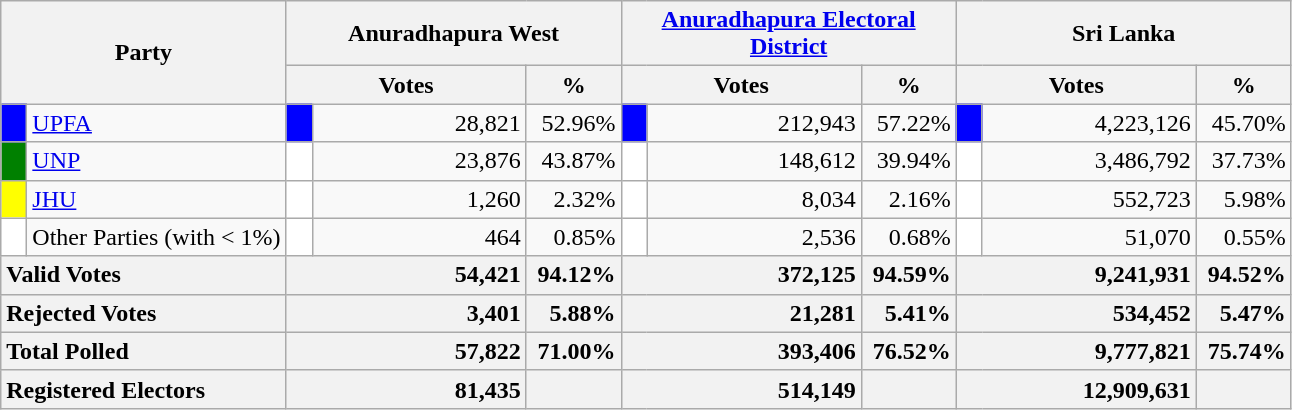<table class="wikitable">
<tr>
<th colspan="2" width="144px"rowspan="2">Party</th>
<th colspan="3" width="216px">Anuradhapura West</th>
<th colspan="3" width="216px"><a href='#'>Anuradhapura Electoral District</a></th>
<th colspan="3" width="216px">Sri Lanka</th>
</tr>
<tr>
<th colspan="2" width="144px">Votes</th>
<th>%</th>
<th colspan="2" width="144px">Votes</th>
<th>%</th>
<th colspan="2" width="144px">Votes</th>
<th>%</th>
</tr>
<tr>
<td style="background-color:blue;" width="10px"></td>
<td style="text-align:left;"><a href='#'>UPFA</a></td>
<td style="background-color:blue;" width="10px"></td>
<td style="text-align:right;">28,821</td>
<td style="text-align:right;">52.96%</td>
<td style="background-color:blue;" width="10px"></td>
<td style="text-align:right;">212,943</td>
<td style="text-align:right;">57.22%</td>
<td style="background-color:blue;" width="10px"></td>
<td style="text-align:right;">4,223,126</td>
<td style="text-align:right;">45.70%</td>
</tr>
<tr>
<td style="background-color:green;" width="10px"></td>
<td style="text-align:left;"><a href='#'>UNP</a></td>
<td style="background-color:white;" width="10px"></td>
<td style="text-align:right;">23,876</td>
<td style="text-align:right;">43.87%</td>
<td style="background-color:white;" width="10px"></td>
<td style="text-align:right;">148,612</td>
<td style="text-align:right;">39.94%</td>
<td style="background-color:white;" width="10px"></td>
<td style="text-align:right;">3,486,792</td>
<td style="text-align:right;">37.73%</td>
</tr>
<tr>
<td style="background-color:yellow;" width="10px"></td>
<td style="text-align:left;"><a href='#'>JHU</a></td>
<td style="background-color:white;" width="10px"></td>
<td style="text-align:right;">1,260</td>
<td style="text-align:right;">2.32%</td>
<td style="background-color:white;" width="10px"></td>
<td style="text-align:right;">8,034</td>
<td style="text-align:right;">2.16%</td>
<td style="background-color:white;" width="10px"></td>
<td style="text-align:right;">552,723</td>
<td style="text-align:right;">5.98%</td>
</tr>
<tr>
<td style="background-color:white;" width="10px"></td>
<td style="text-align:left;">Other Parties (with < 1%)</td>
<td style="background-color:white;" width="10px"></td>
<td style="text-align:right;">464</td>
<td style="text-align:right;">0.85%</td>
<td style="background-color:white;" width="10px"></td>
<td style="text-align:right;">2,536</td>
<td style="text-align:right;">0.68%</td>
<td style="background-color:white;" width="10px"></td>
<td style="text-align:right;">51,070</td>
<td style="text-align:right;">0.55%</td>
</tr>
<tr>
<th colspan="2" width="144px"style="text-align:left;">Valid Votes</th>
<th style="text-align:right;"colspan="2" width="144px">54,421</th>
<th style="text-align:right;">94.12%</th>
<th style="text-align:right;"colspan="2" width="144px">372,125</th>
<th style="text-align:right;">94.59%</th>
<th style="text-align:right;"colspan="2" width="144px">9,241,931</th>
<th style="text-align:right;">94.52%</th>
</tr>
<tr>
<th colspan="2" width="144px"style="text-align:left;">Rejected Votes</th>
<th style="text-align:right;"colspan="2" width="144px">3,401</th>
<th style="text-align:right;">5.88%</th>
<th style="text-align:right;"colspan="2" width="144px">21,281</th>
<th style="text-align:right;">5.41%</th>
<th style="text-align:right;"colspan="2" width="144px">534,452</th>
<th style="text-align:right;">5.47%</th>
</tr>
<tr>
<th colspan="2" width="144px"style="text-align:left;">Total Polled</th>
<th style="text-align:right;"colspan="2" width="144px">57,822</th>
<th style="text-align:right;">71.00%</th>
<th style="text-align:right;"colspan="2" width="144px">393,406</th>
<th style="text-align:right;">76.52%</th>
<th style="text-align:right;"colspan="2" width="144px">9,777,821</th>
<th style="text-align:right;">75.74%</th>
</tr>
<tr>
<th colspan="2" width="144px"style="text-align:left;">Registered Electors</th>
<th style="text-align:right;"colspan="2" width="144px">81,435</th>
<th></th>
<th style="text-align:right;"colspan="2" width="144px">514,149</th>
<th></th>
<th style="text-align:right;"colspan="2" width="144px">12,909,631</th>
<th></th>
</tr>
</table>
